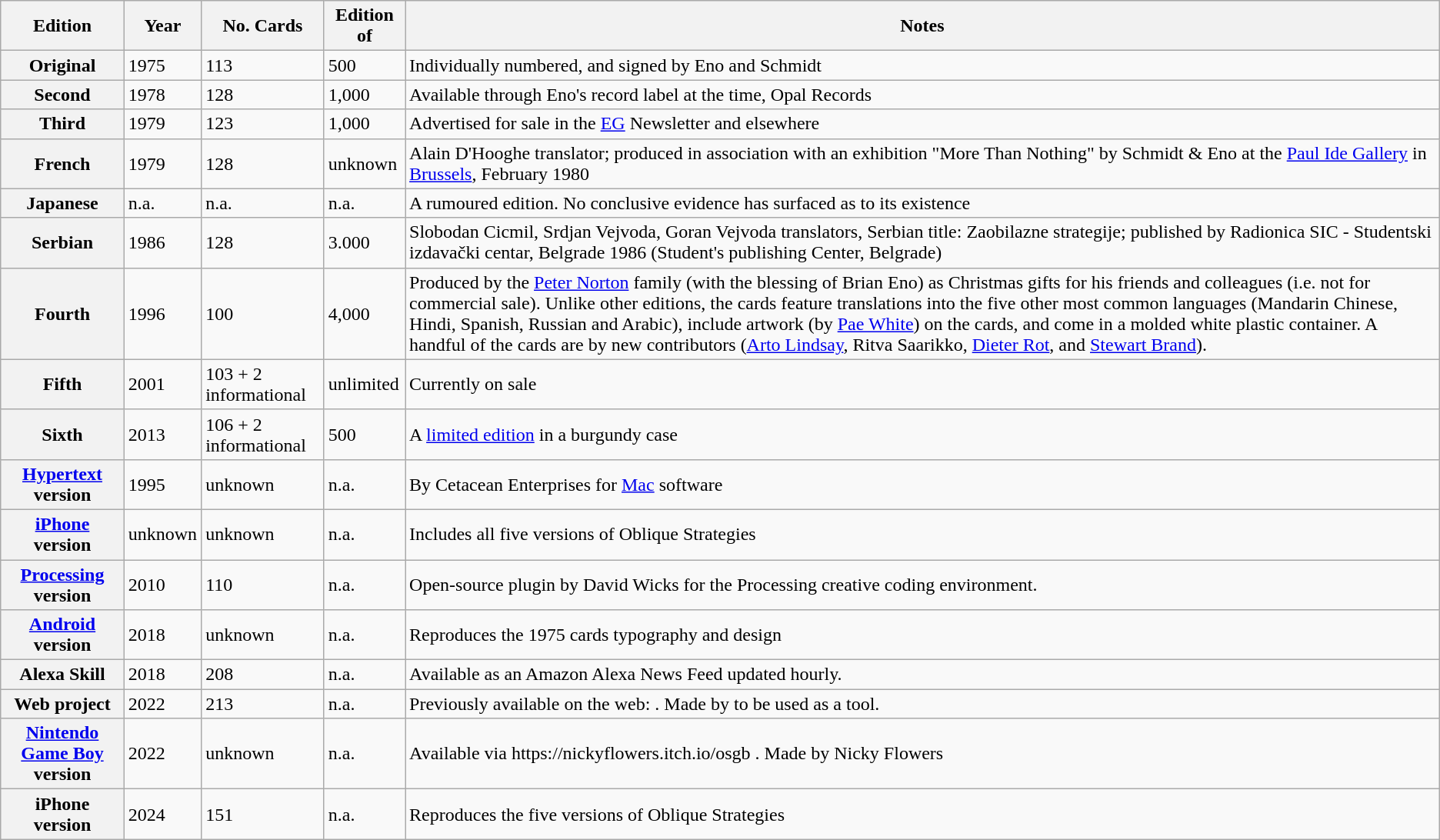<table class="wikitable plainrowheaders">
<tr>
<th scope="col">Edition</th>
<th scope="col">Year</th>
<th scope="col">No. Cards</th>
<th scope="col">Edition of</th>
<th scope="col">Notes</th>
</tr>
<tr>
<th scope="row">Original</th>
<td>1975</td>
<td>113</td>
<td>500</td>
<td>Individually numbered, and signed by Eno and Schmidt</td>
</tr>
<tr>
<th scope="row">Second</th>
<td>1978</td>
<td>128</td>
<td>1,000</td>
<td>Available through Eno's record label at the time, Opal Records</td>
</tr>
<tr>
<th scope="row">Third</th>
<td>1979</td>
<td>123</td>
<td>1,000</td>
<td>Advertised for sale in the <a href='#'>EG</a> Newsletter and elsewhere</td>
</tr>
<tr>
<th scope="row">French</th>
<td>1979</td>
<td>128</td>
<td>unknown</td>
<td>Alain D'Hooghe translator; produced in association with an exhibition "More Than Nothing" by Schmidt & Eno at the <a href='#'>Paul Ide Gallery</a> in <a href='#'>Brussels</a>, February 1980</td>
</tr>
<tr>
<th scope="row">Japanese</th>
<td>n.a.</td>
<td>n.a.</td>
<td>n.a.</td>
<td>A rumoured edition. No conclusive evidence has surfaced as to its existence</td>
</tr>
<tr>
<th scope="row">Serbian</th>
<td>1986</td>
<td>128</td>
<td>3.000</td>
<td>Slobodan Cicmil, Srdjan Vejvoda, Goran Vejvoda translators, Serbian title: Zaobilazne strategije; published by Radionica SIC - Studentski izdavački centar, Belgrade 1986 (Student's publishing Center, Belgrade)</td>
</tr>
<tr>
<th scope="row">Fourth</th>
<td>1996</td>
<td>100</td>
<td>4,000</td>
<td>Produced by the <a href='#'>Peter Norton</a> family (with the blessing of Brian Eno) as Christmas gifts for his friends and colleagues (i.e. not for commercial sale). Unlike other editions, the cards feature translations into the five other most common languages (Mandarin Chinese, Hindi, Spanish, Russian and Arabic), include artwork (by <a href='#'>Pae White</a>) on the cards, and come in a molded white plastic container. A handful of the cards are by new contributors (<a href='#'>Arto Lindsay</a>, Ritva Saarikko, <a href='#'>Dieter Rot</a>, and <a href='#'>Stewart Brand</a>).</td>
</tr>
<tr>
<th scope="row">Fifth</th>
<td>2001</td>
<td>103 + 2 informational</td>
<td>unlimited</td>
<td>Currently on sale</td>
</tr>
<tr>
<th scope="row">Sixth</th>
<td>2013</td>
<td>106 + 2 informational</td>
<td>500</td>
<td>A <a href='#'>limited edition</a> in a burgundy case</td>
</tr>
<tr>
<th scope="row"><a href='#'>Hypertext</a> version</th>
<td>1995</td>
<td>unknown</td>
<td>n.a.</td>
<td>By Cetacean Enterprises for <a href='#'>Mac</a> software</td>
</tr>
<tr>
<th scope="row"><a href='#'>iPhone</a> version</th>
<td>unknown</td>
<td>unknown</td>
<td>n.a.</td>
<td>Includes all five versions of Oblique Strategies</td>
</tr>
<tr>
<th scope="row"><a href='#'>Processing</a> version</th>
<td>2010</td>
<td>110</td>
<td>n.a.</td>
<td>Open-source plugin by David Wicks for the Processing creative coding environment.</td>
</tr>
<tr>
<th scope="row"><a href='#'>Android</a> version</th>
<td>2018</td>
<td>unknown</td>
<td>n.a.</td>
<td>Reproduces the 1975 cards typography and design</td>
</tr>
<tr>
<th scope="row">Alexa Skill</th>
<td>2018</td>
<td>208</td>
<td>n.a.</td>
<td>Available as an Amazon Alexa News Feed updated hourly.</td>
</tr>
<tr>
<th scope="row">Web project</th>
<td>2022</td>
<td>213</td>
<td>n.a.</td>
<td>Previously available on the web: . Made by  to be used as a tool.</td>
</tr>
<tr>
<th scope="row"><a href='#'>Nintendo Game Boy</a> version</th>
<td>2022</td>
<td>unknown</td>
<td>n.a.</td>
<td>Available via https://nickyflowers.itch.io/osgb . Made by Nicky Flowers</td>
</tr>
<tr>
<th scope="row">iPhone version</th>
<td>2024</td>
<td>151</td>
<td>n.a.</td>
<td>Reproduces the five versions of Oblique Strategies</td>
</tr>
</table>
